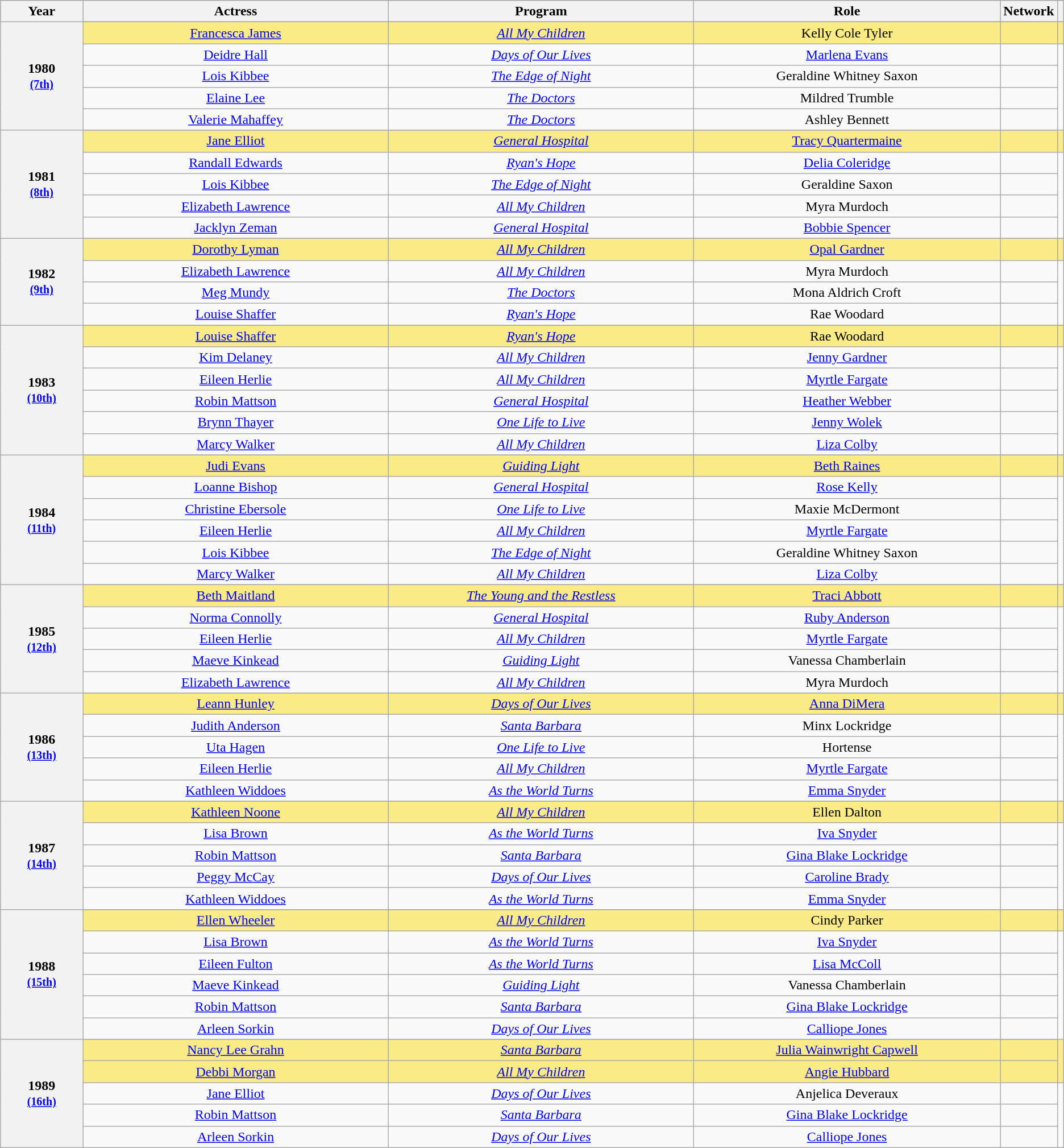<table class="wikitable" rowspan="2" background: #f6e39c style="text-align: center">
<tr style="background:#bebebe;">
<th scope="col" style="width:8%;">Year</th>
<th scope="col" style="width:30%;">Actress</th>
<th scope="col" style="width:30%;">Program</th>
<th scope="col" style="width:30%;">Role</th>
<th scope="col" style="width:10%;">Network</th>
<th scope="col" style="width:1%;" class="unsortable"></th>
</tr>
<tr>
<th scope="row" rowspan=6 style="text-align:center">1980 <br><small><a href='#'>(7th)</a></small></th>
</tr>
<tr style="background:#FAEB86">
<td><a href='#'>Francesca James</a> </td>
<td><em><a href='#'>All My Children</a></em></td>
<td>Kelly Cole Tyler</td>
<td></td>
<td></td>
</tr>
<tr>
<td><a href='#'>Deidre Hall</a></td>
<td><em><a href='#'>Days of Our Lives</a></em></td>
<td><a href='#'>Marlena Evans</a></td>
<td></td>
<td rowspan=5></td>
</tr>
<tr>
<td><a href='#'>Lois Kibbee</a></td>
<td><em><a href='#'>The Edge of Night</a></em></td>
<td>Geraldine Whitney Saxon</td>
<td></td>
</tr>
<tr>
<td><a href='#'>Elaine Lee</a></td>
<td><em><a href='#'>The Doctors</a></em></td>
<td>Mildred Trumble</td>
<td></td>
</tr>
<tr>
<td><a href='#'>Valerie Mahaffey</a></td>
<td><em><a href='#'>The Doctors</a></em></td>
<td>Ashley Bennett</td>
<td></td>
</tr>
<tr>
<th scope="row" rowspan=6 style="text-align:center">1981 <br><small><a href='#'>(8th)</a></small></th>
</tr>
<tr style="background:#FAEB86">
<td><a href='#'>Jane Elliot</a> </td>
<td><em><a href='#'>General Hospital</a></em></td>
<td><a href='#'>Tracy Quartermaine</a></td>
<td></td>
<td></td>
</tr>
<tr>
<td><a href='#'>Randall Edwards</a></td>
<td><em><a href='#'>Ryan's Hope</a></em></td>
<td><a href='#'>Delia Coleridge</a></td>
<td></td>
<td rowspan=4></td>
</tr>
<tr>
<td><a href='#'>Lois Kibbee</a></td>
<td><em><a href='#'>The Edge of Night</a></em></td>
<td>Geraldine Saxon</td>
<td></td>
</tr>
<tr>
<td><a href='#'>Elizabeth Lawrence</a></td>
<td><em><a href='#'>All My Children</a></em></td>
<td>Myra Murdoch</td>
<td></td>
</tr>
<tr>
<td><a href='#'>Jacklyn Zeman</a></td>
<td><em><a href='#'>General Hospital</a></em></td>
<td><a href='#'>Bobbie Spencer</a></td>
<td></td>
</tr>
<tr>
<th scope="row" rowspan=5 style="text-align:center">1982 <br><small><a href='#'>(9th)</a></small></th>
</tr>
<tr style="background:#FAEB86">
<td><a href='#'>Dorothy Lyman</a> </td>
<td><em><a href='#'>All My Children</a></em></td>
<td><a href='#'>Opal Gardner</a></td>
<td></td>
<td></td>
</tr>
<tr>
<td><a href='#'>Elizabeth Lawrence</a></td>
<td><em><a href='#'>All My Children</a></em></td>
<td>Myra Murdoch</td>
<td></td>
<td rowspan=3></td>
</tr>
<tr>
<td><a href='#'>Meg Mundy</a></td>
<td><em><a href='#'>The Doctors</a></em></td>
<td>Mona Aldrich Croft</td>
<td></td>
</tr>
<tr>
<td><a href='#'>Louise Shaffer</a></td>
<td><em><a href='#'>Ryan's Hope</a></em></td>
<td>Rae Woodard</td>
<td></td>
</tr>
<tr>
<th scope="row" rowspan=7 style="text-align:center">1983 <br><small><a href='#'>(10th)</a></small></th>
</tr>
<tr style="background:#FAEB86">
<td><a href='#'>Louise Shaffer</a> </td>
<td><em><a href='#'>Ryan's Hope</a></em></td>
<td>Rae Woodard</td>
<td></td>
<td></td>
</tr>
<tr>
<td><a href='#'>Kim Delaney</a></td>
<td><em><a href='#'>All My Children</a></em></td>
<td><a href='#'>Jenny Gardner</a></td>
<td></td>
<td rowspan=5></td>
</tr>
<tr>
<td><a href='#'>Eileen Herlie</a></td>
<td><em><a href='#'>All My Children</a></em></td>
<td><a href='#'>Myrtle Fargate</a></td>
<td></td>
</tr>
<tr>
<td><a href='#'>Robin Mattson</a></td>
<td><em><a href='#'>General Hospital</a></em></td>
<td><a href='#'>Heather Webber</a></td>
<td></td>
</tr>
<tr>
<td><a href='#'>Brynn Thayer</a></td>
<td><em><a href='#'>One Life to Live</a></em></td>
<td><a href='#'>Jenny Wolek</a></td>
<td></td>
</tr>
<tr>
<td><a href='#'>Marcy Walker</a></td>
<td><em><a href='#'>All My Children</a></em></td>
<td><a href='#'>Liza Colby</a></td>
<td></td>
</tr>
<tr>
<th scope="row" rowspan=7 style="text-align:center">1984 <br><small><a href='#'>(11th)</a></small></th>
</tr>
<tr style="background:#FAEB86">
<td><a href='#'>Judi Evans</a> </td>
<td><em><a href='#'>Guiding Light</a></em></td>
<td><a href='#'>Beth Raines</a></td>
<td></td>
<td></td>
</tr>
<tr>
<td><a href='#'>Loanne Bishop</a></td>
<td><em><a href='#'>General Hospital</a></em></td>
<td><a href='#'>Rose Kelly</a></td>
<td></td>
<td rowspan=5></td>
</tr>
<tr>
<td><a href='#'>Christine Ebersole</a></td>
<td><em><a href='#'>One Life to Live</a></em></td>
<td>Maxie McDermont</td>
<td></td>
</tr>
<tr>
<td><a href='#'>Eileen Herlie</a></td>
<td><em><a href='#'>All My Children</a></em></td>
<td><a href='#'>Myrtle Fargate</a></td>
<td></td>
</tr>
<tr>
<td><a href='#'>Lois Kibbee</a></td>
<td><em><a href='#'>The Edge of Night</a></em></td>
<td>Geraldine Whitney Saxon</td>
<td></td>
</tr>
<tr>
<td><a href='#'>Marcy Walker</a></td>
<td><em><a href='#'>All My Children</a></em></td>
<td><a href='#'>Liza Colby</a></td>
<td></td>
</tr>
<tr>
<th scope="row" rowspan=6 style="text-align:center">1985 <br><small><a href='#'>(12th)</a></small></th>
</tr>
<tr style="background:#FAEB86">
<td><a href='#'>Beth Maitland</a> </td>
<td><em><a href='#'>The Young and the Restless</a></em></td>
<td><a href='#'>Traci Abbott</a></td>
<td></td>
<td></td>
</tr>
<tr>
<td><a href='#'>Norma Connolly</a></td>
<td><em><a href='#'>General Hospital</a></em></td>
<td><a href='#'>Ruby Anderson</a></td>
<td></td>
<td rowspan=4></td>
</tr>
<tr>
<td><a href='#'>Eileen Herlie</a></td>
<td><em><a href='#'>All My Children</a></em></td>
<td><a href='#'>Myrtle Fargate</a></td>
<td></td>
</tr>
<tr>
<td><a href='#'>Maeve Kinkead</a></td>
<td><em><a href='#'>Guiding Light</a></em></td>
<td>Vanessa Chamberlain</td>
<td></td>
</tr>
<tr>
<td><a href='#'>Elizabeth Lawrence</a></td>
<td><em><a href='#'>All My Children</a></em></td>
<td>Myra Murdoch</td>
<td></td>
</tr>
<tr>
<th scope="row" rowspan=6 style="text-align:center">1986 <br><small><a href='#'>(13th)</a></small></th>
</tr>
<tr style="background:#FAEB86">
<td><a href='#'>Leann Hunley</a> </td>
<td><em><a href='#'>Days of Our Lives</a></em></td>
<td><a href='#'>Anna DiMera</a></td>
<td></td>
<td></td>
</tr>
<tr>
<td><a href='#'>Judith Anderson</a></td>
<td><em><a href='#'>Santa Barbara</a></em></td>
<td>Minx Lockridge</td>
<td></td>
<td rowspan=4></td>
</tr>
<tr>
<td><a href='#'>Uta Hagen</a></td>
<td><em><a href='#'>One Life to Live</a></em></td>
<td>Hortense</td>
<td></td>
</tr>
<tr>
<td><a href='#'>Eileen Herlie</a></td>
<td><em><a href='#'>All My Children</a></em></td>
<td><a href='#'>Myrtle Fargate</a></td>
<td></td>
</tr>
<tr>
<td><a href='#'>Kathleen Widdoes</a></td>
<td><em><a href='#'>As the World Turns</a></em></td>
<td><a href='#'>Emma Snyder</a></td>
<td></td>
</tr>
<tr>
<th scope="row" rowspan=6 style="text-align:center">1987 <br><small><a href='#'>(14th)</a></small></th>
</tr>
<tr style="background:#FAEB86">
<td><a href='#'>Kathleen Noone</a> </td>
<td><em><a href='#'>All My Children</a></em></td>
<td>Ellen Dalton</td>
<td></td>
<td></td>
</tr>
<tr>
<td><a href='#'>Lisa Brown</a></td>
<td><em><a href='#'>As the World Turns</a></em></td>
<td><a href='#'>Iva Snyder</a></td>
<td></td>
<td rowspan=4></td>
</tr>
<tr>
<td><a href='#'>Robin Mattson</a></td>
<td><em><a href='#'>Santa Barbara</a></em></td>
<td><a href='#'>Gina Blake Lockridge</a></td>
<td></td>
</tr>
<tr>
<td><a href='#'>Peggy McCay</a></td>
<td><em><a href='#'>Days of Our Lives</a></em></td>
<td><a href='#'>Caroline Brady</a></td>
<td></td>
</tr>
<tr>
<td><a href='#'>Kathleen Widdoes</a></td>
<td><em><a href='#'>As the World Turns</a></em></td>
<td><a href='#'>Emma Snyder</a></td>
<td></td>
</tr>
<tr>
<th scope="row" rowspan=7 style="text-align:center">1988 <br><small><a href='#'>(15th)</a></small></th>
</tr>
<tr style="background:#FAEB86">
<td><a href='#'>Ellen Wheeler</a> </td>
<td><em><a href='#'>All My Children</a></em></td>
<td>Cindy Parker</td>
<td></td>
<td></td>
</tr>
<tr>
<td><a href='#'>Lisa Brown</a></td>
<td><em><a href='#'>As the World Turns</a></em></td>
<td><a href='#'>Iva Snyder</a></td>
<td></td>
<td rowspan=6></td>
</tr>
<tr>
<td><a href='#'>Eileen Fulton</a></td>
<td><em><a href='#'>As the World Turns</a></em></td>
<td><a href='#'>Lisa McColl</a></td>
<td></td>
</tr>
<tr>
<td><a href='#'>Maeve Kinkead</a></td>
<td><em><a href='#'>Guiding Light</a></em></td>
<td>Vanessa Chamberlain</td>
<td></td>
</tr>
<tr>
<td><a href='#'>Robin Mattson</a></td>
<td><em><a href='#'>Santa Barbara</a></em></td>
<td><a href='#'>Gina Blake Lockridge</a></td>
<td></td>
</tr>
<tr>
<td><a href='#'>Arleen Sorkin</a></td>
<td><em><a href='#'>Days of Our Lives</a></em></td>
<td><a href='#'>Calliope Jones</a></td>
<td></td>
</tr>
<tr>
<th scope="row" rowspan=6 style="text-align:center">1989 <br><small><a href='#'>(16th)</a></small></th>
</tr>
<tr style="background:#FAEB86">
<td><a href='#'>Nancy Lee Grahn</a> </td>
<td><em><a href='#'>Santa Barbara</a></em></td>
<td><a href='#'>Julia Wainwright Capwell</a></td>
<td></td>
<td rowspan=2></td>
</tr>
<tr style="background:#FAEB86">
<td><a href='#'>Debbi Morgan</a> </td>
<td><em><a href='#'>All My Children</a></em></td>
<td><a href='#'>Angie Hubbard</a></td>
<td></td>
</tr>
<tr>
<td><a href='#'>Jane Elliot</a></td>
<td><em><a href='#'>Days of Our Lives</a></em></td>
<td>Anjelica Deveraux</td>
<td></td>
<td rowspan=3></td>
</tr>
<tr>
<td><a href='#'>Robin Mattson</a></td>
<td><em><a href='#'>Santa Barbara</a></em></td>
<td><a href='#'>Gina Blake Lockridge</a></td>
<td></td>
</tr>
<tr>
<td><a href='#'>Arleen Sorkin</a></td>
<td><em><a href='#'>Days of Our Lives</a></em></td>
<td><a href='#'>Calliope Jones</a></td>
<td></td>
</tr>
</table>
